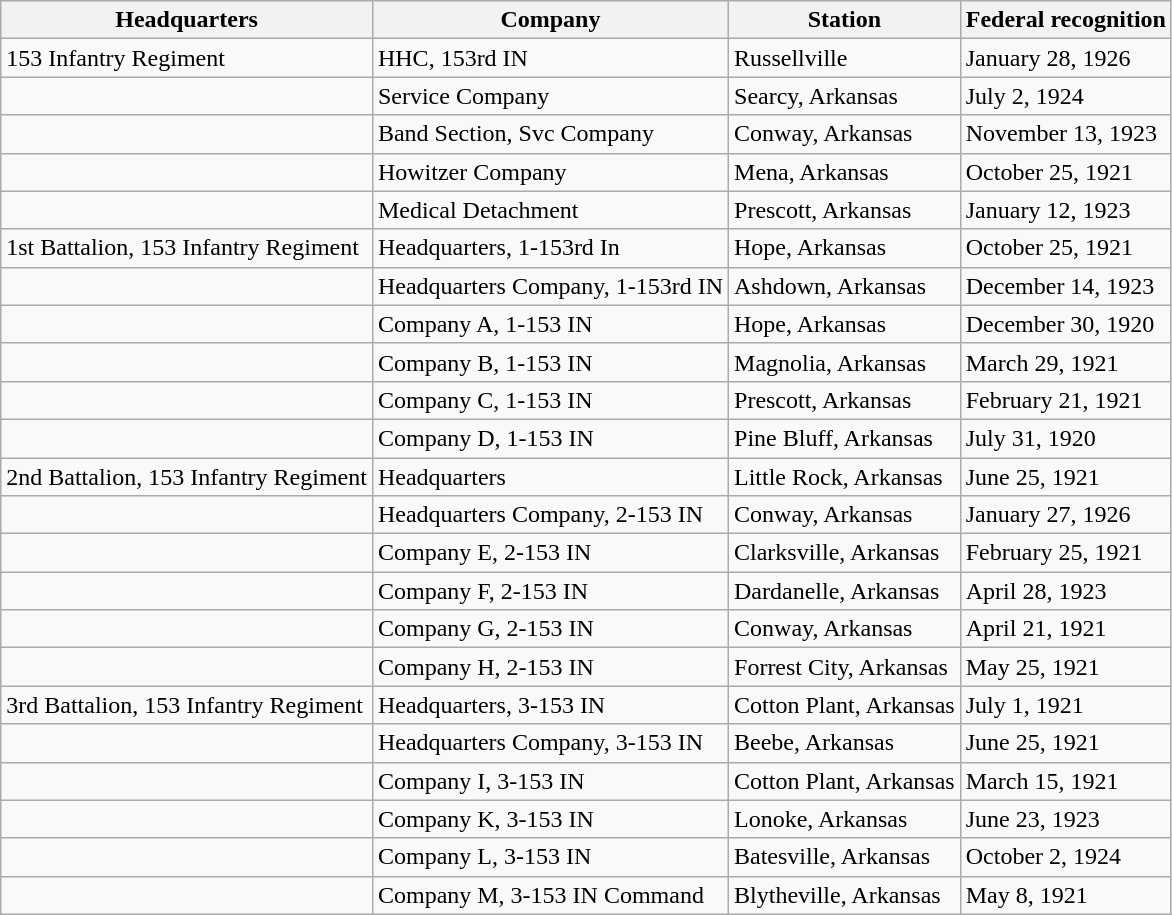<table class="wikitable">
<tr>
<th>Headquarters</th>
<th>Company</th>
<th>Station</th>
<th>Federal recognition</th>
</tr>
<tr>
<td>153 Infantry Regiment</td>
<td>HHC, 153rd IN</td>
<td>Russellville</td>
<td>January 28, 1926</td>
</tr>
<tr>
<td></td>
<td>Service Company</td>
<td>Searcy, Arkansas</td>
<td>July 2, 1924</td>
</tr>
<tr>
<td></td>
<td>Band Section, Svc Company</td>
<td>Conway, Arkansas</td>
<td>November 13, 1923</td>
</tr>
<tr>
<td></td>
<td>Howitzer Company</td>
<td>Mena, Arkansas</td>
<td>October 25, 1921</td>
</tr>
<tr>
<td></td>
<td>Medical Detachment</td>
<td>Prescott, Arkansas</td>
<td>January 12, 1923</td>
</tr>
<tr>
<td>1st Battalion, 153 Infantry Regiment</td>
<td>Headquarters, 1-153rd In</td>
<td>Hope, Arkansas</td>
<td>October 25, 1921</td>
</tr>
<tr>
<td></td>
<td>Headquarters Company, 1-153rd IN</td>
<td>Ashdown, Arkansas</td>
<td>December 14, 1923</td>
</tr>
<tr>
<td></td>
<td>Company A, 1-153 IN</td>
<td>Hope, Arkansas</td>
<td>December 30, 1920</td>
</tr>
<tr>
<td></td>
<td>Company B, 1-153 IN</td>
<td>Magnolia, Arkansas</td>
<td>March 29, 1921</td>
</tr>
<tr>
<td></td>
<td>Company C, 1-153 IN</td>
<td>Prescott, Arkansas</td>
<td>February 21, 1921</td>
</tr>
<tr>
<td></td>
<td>Company D, 1-153 IN</td>
<td>Pine Bluff, Arkansas</td>
<td>July 31, 1920</td>
</tr>
<tr>
<td>2nd Battalion, 153 Infantry Regiment</td>
<td>Headquarters</td>
<td>Little Rock, Arkansas</td>
<td>June 25, 1921</td>
</tr>
<tr>
<td></td>
<td>Headquarters Company, 2-153 IN</td>
<td>Conway, Arkansas</td>
<td>January 27, 1926</td>
</tr>
<tr>
<td></td>
<td>Company E, 2-153 IN</td>
<td>Clarksville, Arkansas</td>
<td>February 25, 1921</td>
</tr>
<tr>
<td></td>
<td>Company F, 2-153 IN</td>
<td>Dardanelle, Arkansas</td>
<td>April 28, 1923</td>
</tr>
<tr>
<td></td>
<td>Company G, 2-153 IN</td>
<td>Conway, Arkansas</td>
<td>April 21, 1921</td>
</tr>
<tr>
<td></td>
<td>Company H, 2-153 IN</td>
<td>Forrest City, Arkansas</td>
<td>May 25, 1921</td>
</tr>
<tr>
<td>3rd Battalion, 153 Infantry Regiment</td>
<td>Headquarters, 3-153 IN</td>
<td>Cotton Plant, Arkansas</td>
<td>July 1, 1921</td>
</tr>
<tr>
<td></td>
<td>Headquarters Company, 3-153 IN</td>
<td>Beebe, Arkansas</td>
<td>June 25, 1921</td>
</tr>
<tr>
<td></td>
<td>Company I, 3-153 IN</td>
<td>Cotton Plant, Arkansas</td>
<td>March 15, 1921</td>
</tr>
<tr>
<td></td>
<td>Company K, 3-153 IN</td>
<td>Lonoke, Arkansas</td>
<td>June 23, 1923</td>
</tr>
<tr>
<td></td>
<td>Company L, 3-153 IN</td>
<td>Batesville, Arkansas</td>
<td>October 2, 1924</td>
</tr>
<tr>
<td></td>
<td>Company M, 3-153 IN Command</td>
<td>Blytheville, Arkansas</td>
<td>May 8, 1921</td>
</tr>
</table>
